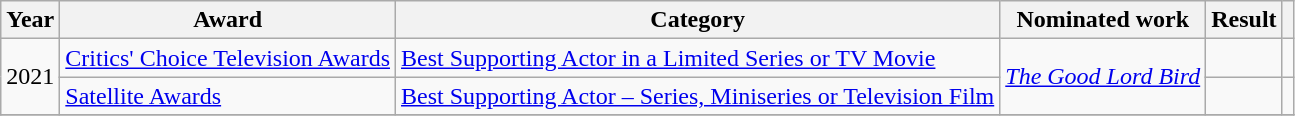<table class="wikitable">
<tr>
<th scope="col">Year</th>
<th scope="col">Award</th>
<th scope="col">Category</th>
<th scope="col">Nominated work</th>
<th scope="col">Result</th>
<th scope="col" class="unsortable"></th>
</tr>
<tr>
<td align="center" rowspan="2">2021</td>
<td><a href='#'>Critics' Choice Television Awards</a></td>
<td><a href='#'>Best Supporting Actor in a Limited Series or TV Movie</a></td>
<td rowspan="2"><em><a href='#'>The Good Lord Bird</a></em></td>
<td></td>
<td align="center"></td>
</tr>
<tr>
<td><a href='#'>Satellite Awards</a></td>
<td><a href='#'>Best Supporting Actor – Series, Miniseries or Television Film</a></td>
<td></td>
<td align="center"></td>
</tr>
<tr>
</tr>
</table>
